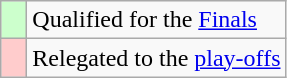<table class="wikitable">
<tr>
<td style="width: 10px; background: #ccffcc;"></td>
<td>Qualified for the <a href='#'>Finals</a></td>
</tr>
<tr>
<td style="width: 10px; background: #ffcccc;"></td>
<td>Relegated to the <a href='#'>play-offs</a></td>
</tr>
</table>
